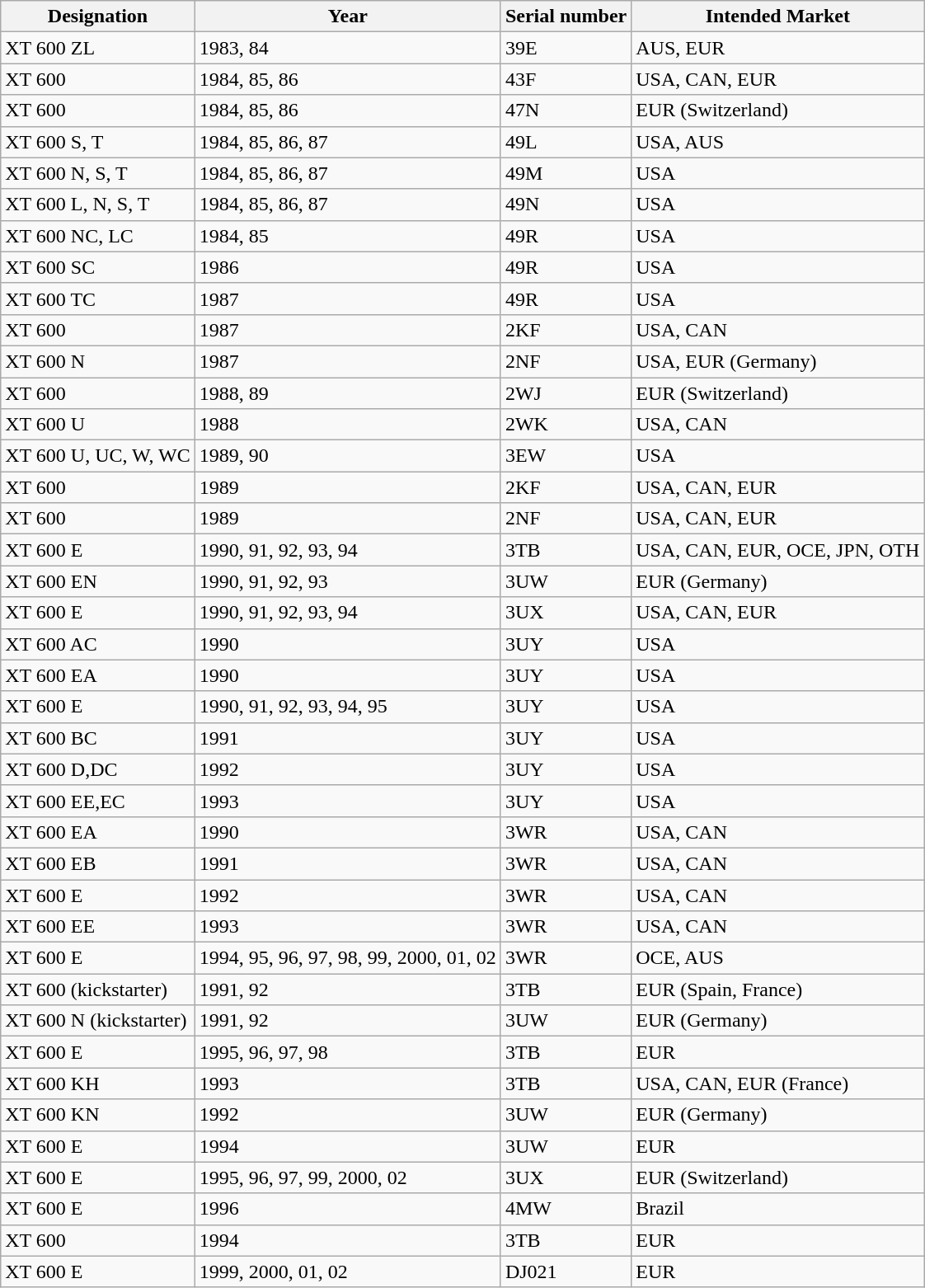<table Class = "wikitable">
<tr Class = "hintergrundfarbe5">
<th>Designation</th>
<th>Year</th>
<th>Serial number</th>
<th>Intended Market</th>
</tr>
<tr>
<td>XT 600 ZL</td>
<td>1983, 84</td>
<td>39E</td>
<td>AUS, EUR</td>
</tr>
<tr>
<td>XT 600</td>
<td>1984, 85, 86</td>
<td>43F</td>
<td>USA, CAN, EUR</td>
</tr>
<tr>
<td>XT 600</td>
<td>1984, 85, 86</td>
<td>47N</td>
<td>EUR (Switzerland)</td>
</tr>
<tr>
<td>XT 600 S, T</td>
<td>1984, 85, 86, 87</td>
<td>49L</td>
<td>USA, AUS</td>
</tr>
<tr>
<td>XT 600 N, S, T</td>
<td>1984, 85, 86, 87</td>
<td>49M</td>
<td>USA</td>
</tr>
<tr>
<td>XT 600 L, N, S, T</td>
<td>1984, 85, 86, 87</td>
<td>49N</td>
<td>USA</td>
</tr>
<tr>
<td>XT 600 NC, LC</td>
<td>1984, 85</td>
<td>49R</td>
<td>USA</td>
</tr>
<tr>
<td>XT 600 SC</td>
<td>1986</td>
<td>49R</td>
<td>USA</td>
</tr>
<tr>
<td>XT 600 TC</td>
<td>1987</td>
<td>49R</td>
<td>USA</td>
</tr>
<tr>
<td>XT 600</td>
<td>1987</td>
<td>2KF</td>
<td>USA, CAN</td>
</tr>
<tr>
<td>XT 600 N</td>
<td>1987</td>
<td>2NF</td>
<td>USA, EUR (Germany)</td>
</tr>
<tr>
<td>XT 600</td>
<td>1988, 89</td>
<td>2WJ</td>
<td>EUR (Switzerland)</td>
</tr>
<tr>
<td>XT 600 U</td>
<td>1988</td>
<td>2WK</td>
<td>USA, CAN</td>
</tr>
<tr>
<td>XT 600 U, UC, W, WC</td>
<td>1989, 90</td>
<td>3EW</td>
<td>USA</td>
</tr>
<tr>
<td>XT 600</td>
<td>1989</td>
<td>2KF</td>
<td>USA, CAN, EUR</td>
</tr>
<tr>
<td>XT 600</td>
<td>1989</td>
<td>2NF</td>
<td>USA, CAN, EUR</td>
</tr>
<tr>
<td>XT 600 E</td>
<td>1990, 91, 92, 93, 94</td>
<td>3TB</td>
<td>USA, CAN, EUR, OCE, JPN, OTH</td>
</tr>
<tr>
<td>XT 600 EN</td>
<td>1990, 91, 92, 93</td>
<td>3UW</td>
<td>EUR (Germany)</td>
</tr>
<tr>
<td>XT 600 E</td>
<td>1990, 91, 92, 93, 94</td>
<td>3UX</td>
<td>USA, CAN, EUR</td>
</tr>
<tr>
<td>XT 600 AC</td>
<td>1990</td>
<td>3UY</td>
<td>USA</td>
</tr>
<tr>
<td>XT 600 EA</td>
<td>1990</td>
<td>3UY</td>
<td>USA</td>
</tr>
<tr>
<td>XT 600 E</td>
<td>1990, 91, 92, 93, 94, 95</td>
<td>3UY</td>
<td>USA</td>
</tr>
<tr>
<td>XT 600 BC</td>
<td>1991</td>
<td>3UY</td>
<td>USA</td>
</tr>
<tr>
<td>XT 600 D,DC</td>
<td>1992</td>
<td>3UY</td>
<td>USA</td>
</tr>
<tr>
<td>XT 600 EE,EC</td>
<td>1993</td>
<td>3UY</td>
<td>USA</td>
</tr>
<tr>
<td>XT 600 EA</td>
<td>1990</td>
<td>3WR</td>
<td>USA, CAN</td>
</tr>
<tr>
<td>XT 600 EB</td>
<td>1991</td>
<td>3WR</td>
<td>USA, CAN</td>
</tr>
<tr>
<td>XT 600 E</td>
<td>1992</td>
<td>3WR</td>
<td>USA, CAN</td>
</tr>
<tr>
<td>XT 600 EE</td>
<td>1993</td>
<td>3WR</td>
<td>USA, CAN</td>
</tr>
<tr>
<td>XT 600 E</td>
<td>1994, 95, 96, 97, 98, 99, 2000, 01, 02</td>
<td>3WR</td>
<td>OCE, AUS</td>
</tr>
<tr>
<td>XT 600 (kickstarter)</td>
<td>1991, 92</td>
<td>3TB</td>
<td>EUR (Spain, France)</td>
</tr>
<tr>
<td>XT 600 N (kickstarter)</td>
<td>1991, 92</td>
<td>3UW</td>
<td>EUR (Germany)</td>
</tr>
<tr>
<td>XT 600 E</td>
<td>1995, 96, 97, 98</td>
<td>3TB</td>
<td>EUR</td>
</tr>
<tr>
<td>XT 600 KH</td>
<td>1993</td>
<td>3TB</td>
<td>USA, CAN, EUR (France)</td>
</tr>
<tr>
<td>XT 600 KN</td>
<td>1992</td>
<td>3UW</td>
<td>EUR (Germany)</td>
</tr>
<tr>
<td>XT 600 E</td>
<td>1994</td>
<td>3UW</td>
<td>EUR</td>
</tr>
<tr>
<td>XT 600 E</td>
<td>1995, 96, 97, 99, 2000, 02</td>
<td>3UX</td>
<td>EUR (Switzerland)</td>
</tr>
<tr>
<td>XT 600 E</td>
<td>1996</td>
<td>4MW</td>
<td>Brazil</td>
</tr>
<tr>
<td>XT 600</td>
<td>1994</td>
<td>3TB</td>
<td>EUR</td>
</tr>
<tr>
<td>XT 600 E</td>
<td>1999, 2000, 01, 02</td>
<td>DJ021</td>
<td>EUR</td>
</tr>
</table>
